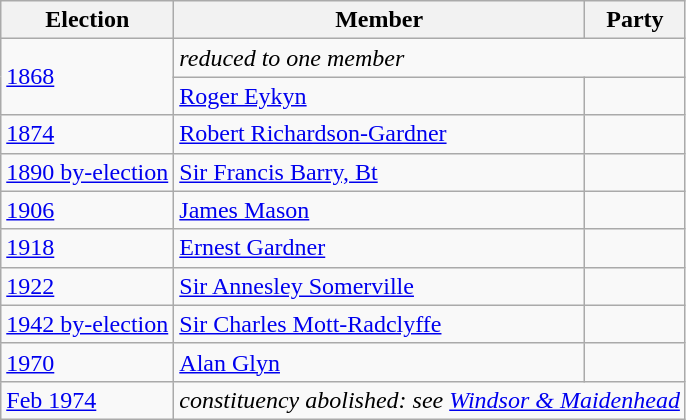<table class="wikitable">
<tr>
<th>Election</th>
<th>Member</th>
<th colspan="2">Party</th>
</tr>
<tr>
<td rowspan="2"><a href='#'>1868</a></td>
<td colspan="3"><em>reduced to one member</em></td>
</tr>
<tr>
<td><a href='#'>Roger Eykyn</a></td>
<td></td>
</tr>
<tr>
<td><a href='#'>1874</a></td>
<td><a href='#'>Robert Richardson-Gardner</a></td>
<td></td>
</tr>
<tr>
<td><a href='#'>1890 by-election</a></td>
<td><a href='#'>Sir Francis Barry, Bt</a></td>
<td></td>
</tr>
<tr>
<td><a href='#'>1906</a></td>
<td><a href='#'>James Mason</a></td>
<td></td>
</tr>
<tr>
<td><a href='#'>1918</a></td>
<td><a href='#'>Ernest Gardner</a></td>
<td></td>
</tr>
<tr>
<td><a href='#'>1922</a></td>
<td><a href='#'>Sir Annesley Somerville</a></td>
<td></td>
</tr>
<tr>
<td><a href='#'>1942 by-election</a></td>
<td><a href='#'>Sir Charles Mott-Radclyffe</a></td>
<td></td>
</tr>
<tr>
<td><a href='#'>1970</a></td>
<td><a href='#'>Alan Glyn</a></td>
<td></td>
</tr>
<tr>
<td><a href='#'>Feb 1974</a></td>
<td colspan="3"><em>constituency abolished: see <a href='#'>Windsor & Maidenhead</a></em></td>
</tr>
</table>
